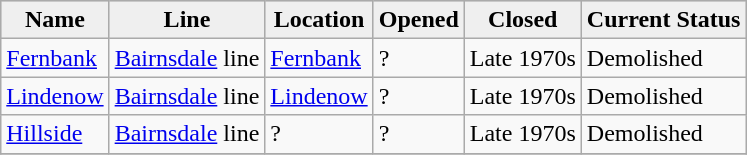<table class="wikitable sortable" style="border:1px solid #aaa; border-collapse:collapse">
<tr bgcolor="#cccccc">
<th style=background:#efefef>Name</th>
<th style=background:#efefef>Line</th>
<th style=background:#efefef>Location</th>
<th style=background:#efefef>Opened</th>
<th style=background:#efefef>Closed</th>
<th style=background:#efefef>Current Status</th>
</tr>
<tr>
<td><a href='#'>Fernbank</a></td>
<td><a href='#'>Bairnsdale</a> line</td>
<td><a href='#'>Fernbank</a></td>
<td>?</td>
<td>Late 1970s</td>
<td>Demolished</td>
</tr>
<tr>
<td><a href='#'>Lindenow</a></td>
<td><a href='#'>Bairnsdale</a> line</td>
<td><a href='#'>Lindenow</a></td>
<td>?</td>
<td>Late 1970s</td>
<td>Demolished</td>
</tr>
<tr>
<td><a href='#'>Hillside</a></td>
<td><a href='#'>Bairnsdale</a> line</td>
<td>?</td>
<td>?</td>
<td>Late 1970s</td>
<td>Demolished</td>
</tr>
<tr>
</tr>
</table>
